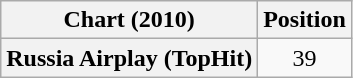<table class="wikitable plainrowheaders" style="text-align:center">
<tr>
<th scope="col">Chart (2010)</th>
<th scope="col">Position</th>
</tr>
<tr>
<th scope="row">Russia Airplay (TopHit)</th>
<td>39</td>
</tr>
</table>
